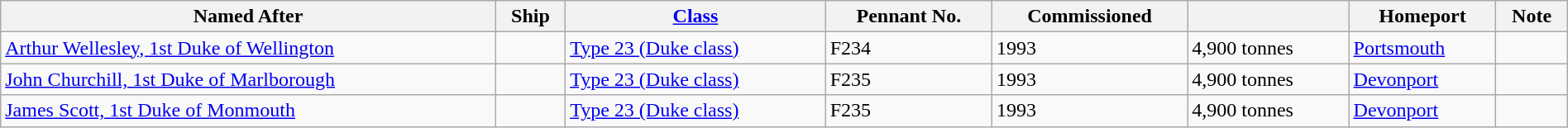<table class="wikitable" style="margin:auto; width:100%;">
<tr>
<th>Named After</th>
<th>Ship</th>
<th><a href='#'>Class</a></th>
<th>Pennant No.</th>
<th>Commissioned</th>
<th></th>
<th>Homeport</th>
<th>Note</th>
</tr>
<tr>
<td><a href='#'>Arthur Wellesley, 1st Duke of Wellington</a></td>
<td></td>
<td><a href='#'>Type 23 (Duke class)</a></td>
<td>F234</td>
<td>1993</td>
<td>4,900 tonnes</td>
<td><a href='#'>Portsmouth</a></td>
<td></td>
</tr>
<tr>
<td><a href='#'>John Churchill, 1st Duke of Marlborough</a></td>
<td></td>
<td><a href='#'>Type 23 (Duke class)</a></td>
<td>F235</td>
<td>1993</td>
<td>4,900 tonnes</td>
<td><a href='#'>Devonport</a></td>
<td></td>
</tr>
<tr>
<td><a href='#'>James Scott, 1st Duke of Monmouth</a></td>
<td></td>
<td><a href='#'>Type 23 (Duke class)</a></td>
<td>F235</td>
<td>1993</td>
<td>4,900 tonnes</td>
<td><a href='#'>Devonport</a></td>
<td></td>
</tr>
</table>
